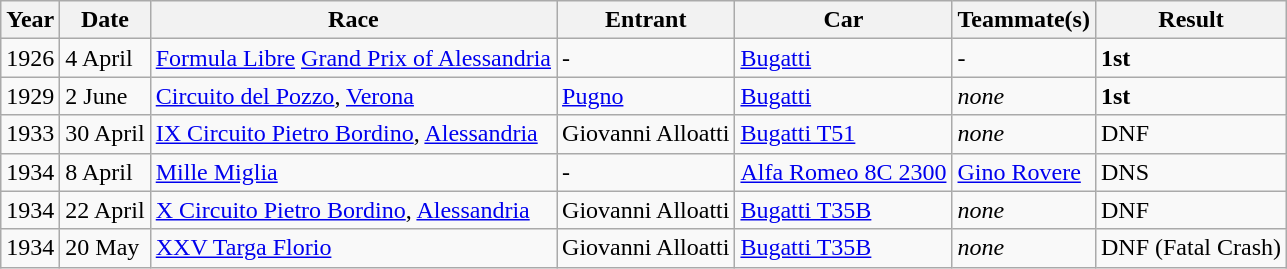<table class="wikitable sortable">
<tr>
<th>Year</th>
<th>Date</th>
<th>Race</th>
<th>Entrant</th>
<th>Car</th>
<th>Teammate(s)</th>
<th>Result</th>
</tr>
<tr>
<td>1926</td>
<td>4 April</td>
<td><a href='#'>Formula Libre</a> <a href='#'>Grand Prix of Alessandria</a></td>
<td>-</td>
<td><a href='#'>Bugatti</a></td>
<td>-</td>
<td><strong>1st</strong></td>
</tr>
<tr>
<td>1929</td>
<td>2 June</td>
<td><a href='#'>Circuito del Pozzo</a>, <a href='#'>Verona</a></td>
<td><a href='#'>Pugno</a></td>
<td><a href='#'>Bugatti</a></td>
<td><em>none</em></td>
<td><strong>1st</strong></td>
</tr>
<tr>
<td>1933</td>
<td>30 April</td>
<td><a href='#'>IX Circuito Pietro Bordino</a>, <a href='#'>Alessandria</a></td>
<td>Giovanni Alloatti</td>
<td><a href='#'>Bugatti T51</a></td>
<td><em>none</em></td>
<td>DNF</td>
</tr>
<tr>
<td>1934</td>
<td>8 April</td>
<td><a href='#'>Mille Miglia</a></td>
<td>-</td>
<td><a href='#'>Alfa Romeo 8C 2300</a></td>
<td><a href='#'>Gino Rovere</a></td>
<td>DNS</td>
</tr>
<tr>
<td>1934</td>
<td>22 April</td>
<td><a href='#'>X Circuito Pietro Bordino</a>, <a href='#'>Alessandria</a></td>
<td>Giovanni Alloatti</td>
<td><a href='#'>Bugatti T35B</a></td>
<td><em>none</em></td>
<td>DNF</td>
</tr>
<tr>
<td>1934</td>
<td>20 May</td>
<td><a href='#'>XXV Targa Florio</a></td>
<td>Giovanni Alloatti</td>
<td><a href='#'>Bugatti T35B</a></td>
<td><em>none</em></td>
<td>DNF (Fatal Crash)</td>
</tr>
</table>
